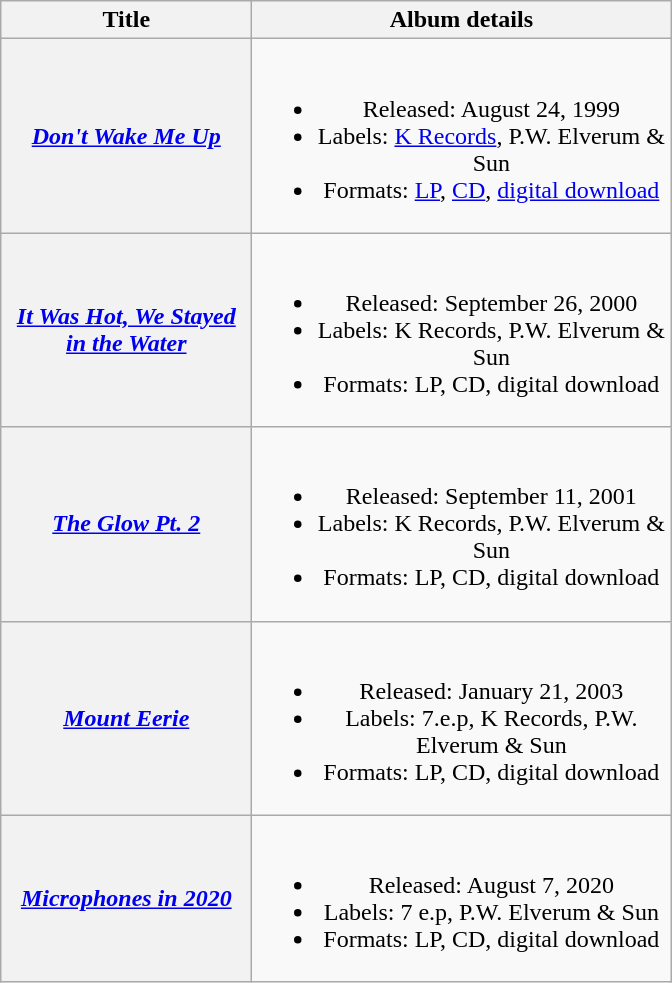<table class="wikitable plainrowheaders" style="text-align:center">
<tr>
<th scope="col" style="width:10em;">Title</th>
<th scope="col" style="width:17em;">Album details</th>
</tr>
<tr>
<th scope="row"><em><a href='#'>Don't Wake Me Up</a></em></th>
<td><br><ul><li>Released: August 24, 1999</li><li>Labels: <a href='#'>K Records</a>, P.W. Elverum & Sun</li><li>Formats: <a href='#'>LP</a>, <a href='#'>CD</a>, <a href='#'>digital download</a> </li></ul></td>
</tr>
<tr>
<th scope="row"><em><a href='#'>It Was Hot, We Stayed in the Water</a></em></th>
<td><br><ul><li>Released: September 26, 2000</li><li>Labels: K Records, P.W. Elverum & Sun</li><li>Formats: LP, CD, digital download </li></ul></td>
</tr>
<tr>
<th scope="row"><em><a href='#'>The Glow Pt. 2</a></em></th>
<td><br><ul><li>Released: September 11, 2001</li><li>Labels: K Records, P.W. Elverum & Sun</li><li>Formats: LP, CD, digital download </li></ul></td>
</tr>
<tr>
<th scope="row"><em><a href='#'>Mount Eerie</a></em></th>
<td><br><ul><li>Released: January 21, 2003</li><li>Labels: 7.e.p, K Records, P.W. Elverum & Sun</li><li>Formats: LP, CD, digital download </li></ul></td>
</tr>
<tr>
<th scope="row"><em><a href='#'>Microphones in 2020</a></em></th>
<td><br><ul><li>Released: August 7, 2020</li><li>Labels: 7 e.p, P.W. Elverum & Sun</li><li>Formats: LP, CD, digital download</li></ul></td>
</tr>
</table>
